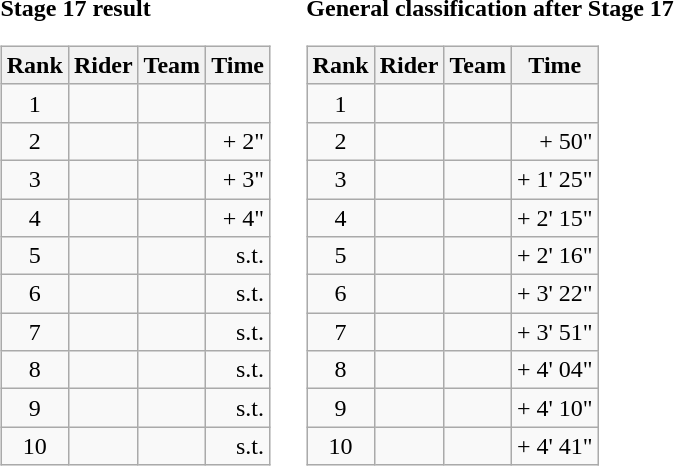<table>
<tr>
<td><strong>Stage 17 result</strong><br><table class="wikitable">
<tr>
<th scope="col">Rank</th>
<th scope="col">Rider</th>
<th scope="col">Team</th>
<th scope="col">Time</th>
</tr>
<tr>
<td style="text-align:center;">1</td>
<td></td>
<td></td>
<td style="text-align:right;"></td>
</tr>
<tr>
<td style="text-align:center;">2</td>
<td></td>
<td></td>
<td style="text-align:right;">+ 2"</td>
</tr>
<tr>
<td style="text-align:center;">3</td>
<td></td>
<td></td>
<td style="text-align:right;">+ 3"</td>
</tr>
<tr>
<td style="text-align:center;">4</td>
<td></td>
<td></td>
<td style="text-align:right;">+ 4"</td>
</tr>
<tr>
<td style="text-align:center;">5</td>
<td></td>
<td></td>
<td style="text-align:right;">s.t.</td>
</tr>
<tr>
<td style="text-align:center;">6</td>
<td></td>
<td></td>
<td style="text-align:right;">s.t.</td>
</tr>
<tr>
<td style="text-align:center;">7</td>
<td></td>
<td></td>
<td style="text-align:right;">s.t.</td>
</tr>
<tr>
<td style="text-align:center;">8</td>
<td></td>
<td></td>
<td style="text-align:right;">s.t.</td>
</tr>
<tr>
<td style="text-align:center;">9</td>
<td></td>
<td></td>
<td style="text-align:right;">s.t.</td>
</tr>
<tr>
<td style="text-align:center;">10</td>
<td></td>
<td></td>
<td style="text-align:right;">s.t.</td>
</tr>
</table>
</td>
<td></td>
<td><strong>General classification after Stage 17</strong><br><table class="wikitable">
<tr>
<th scope="col">Rank</th>
<th scope="col">Rider</th>
<th scope="col">Team</th>
<th scope="col">Time</th>
</tr>
<tr>
<td style="text-align:center;">1</td>
<td></td>
<td></td>
<td style="text-align:right;"></td>
</tr>
<tr>
<td style="text-align:center;">2</td>
<td></td>
<td></td>
<td style="text-align:right;">+ 50"</td>
</tr>
<tr>
<td style="text-align:center;">3</td>
<td></td>
<td></td>
<td style="text-align:right;">+ 1' 25"</td>
</tr>
<tr>
<td style="text-align:center;">4</td>
<td></td>
<td></td>
<td style="text-align:right;">+ 2' 15"</td>
</tr>
<tr>
<td style="text-align:center;">5</td>
<td></td>
<td></td>
<td style="text-align:right;">+ 2' 16"</td>
</tr>
<tr>
<td style="text-align:center;">6</td>
<td></td>
<td></td>
<td style="text-align:right;">+ 3' 22"</td>
</tr>
<tr>
<td style="text-align:center;">7</td>
<td></td>
<td></td>
<td style="text-align:right;">+ 3' 51"</td>
</tr>
<tr>
<td style="text-align:center;">8</td>
<td></td>
<td></td>
<td style="text-align:right;">+ 4' 04"</td>
</tr>
<tr>
<td style="text-align:center;">9</td>
<td></td>
<td></td>
<td style="text-align:right;">+ 4' 10"</td>
</tr>
<tr>
<td style="text-align:center;">10</td>
<td></td>
<td></td>
<td style="text-align:right;">+ 4' 41"</td>
</tr>
</table>
</td>
</tr>
</table>
